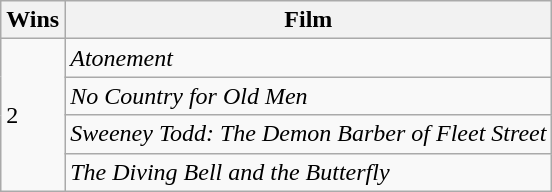<table class="wikitable">
<tr>
<th>Wins</th>
<th>Film</th>
</tr>
<tr>
<td rowspan="4">2</td>
<td><em>Atonement</em></td>
</tr>
<tr>
<td><em>No Country for Old Men</em></td>
</tr>
<tr>
<td><em>Sweeney Todd: The Demon Barber of Fleet Street</em></td>
</tr>
<tr>
<td><em>The Diving Bell and the Butterfly</em></td>
</tr>
</table>
